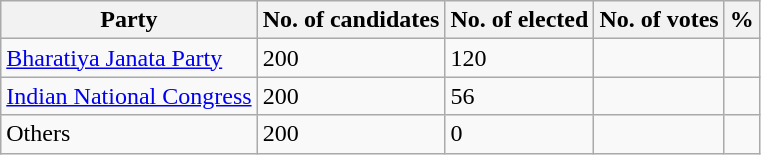<table class="wikitable">
<tr>
<th>Party</th>
<th>No. of candidates</th>
<th>No. of elected</th>
<th>No. of votes</th>
<th>%</th>
</tr>
<tr>
<td><a href='#'>Bharatiya Janata Party</a></td>
<td>200</td>
<td>120</td>
<td></td>
<td></td>
</tr>
<tr>
<td><a href='#'>Indian National Congress</a></td>
<td>200</td>
<td>56</td>
<td></td>
<td></td>
</tr>
<tr>
<td>Others</td>
<td>200</td>
<td>0</td>
<td></td>
<td></td>
</tr>
</table>
